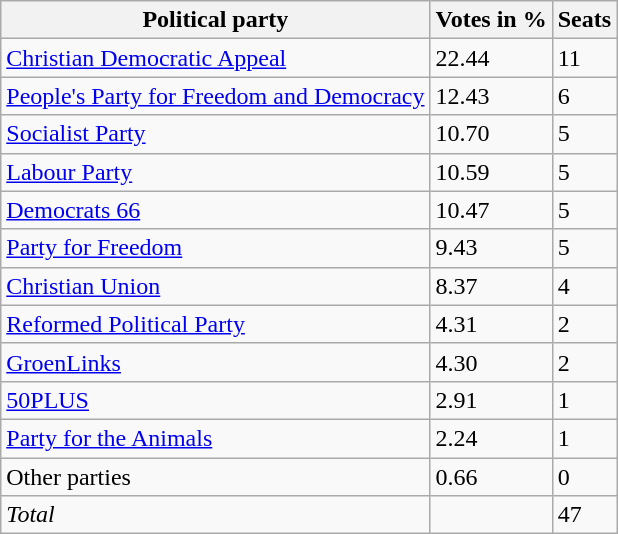<table class="wikitable">
<tr>
<th>Political party</th>
<th>Votes in %</th>
<th>Seats</th>
</tr>
<tr>
<td><a href='#'>Christian Democratic Appeal</a></td>
<td>22.44</td>
<td>11</td>
</tr>
<tr>
<td><a href='#'>People's Party for Freedom and Democracy</a></td>
<td>12.43</td>
<td>6</td>
</tr>
<tr>
<td><a href='#'>Socialist Party</a></td>
<td>10.70</td>
<td>5</td>
</tr>
<tr>
<td><a href='#'>Labour Party</a></td>
<td>10.59</td>
<td>5</td>
</tr>
<tr>
<td><a href='#'>Democrats 66</a></td>
<td>10.47</td>
<td>5</td>
</tr>
<tr>
<td><a href='#'>Party for Freedom</a></td>
<td>9.43</td>
<td>5</td>
</tr>
<tr>
<td><a href='#'>Christian Union</a></td>
<td>8.37</td>
<td>4</td>
</tr>
<tr>
<td><a href='#'>Reformed Political Party</a></td>
<td>4.31</td>
<td>2</td>
</tr>
<tr>
<td><a href='#'>GroenLinks</a></td>
<td>4.30</td>
<td>2</td>
</tr>
<tr>
<td><a href='#'>50PLUS</a></td>
<td>2.91</td>
<td>1</td>
</tr>
<tr>
<td><a href='#'>Party for the Animals</a></td>
<td>2.24</td>
<td>1</td>
</tr>
<tr>
<td>Other parties</td>
<td>0.66</td>
<td>0</td>
</tr>
<tr>
<td><em>Total</em></td>
<td></td>
<td>47</td>
</tr>
</table>
